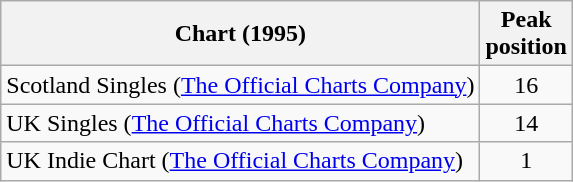<table class="wikitable sortable">
<tr>
<th>Chart (1995)</th>
<th>Peak<br>position</th>
</tr>
<tr>
<td>Scotland Singles (<a href='#'>The Official Charts Company</a>)</td>
<td align="center">16</td>
</tr>
<tr>
<td>UK Singles (<a href='#'>The Official Charts Company</a>)</td>
<td align="center">14</td>
</tr>
<tr>
<td>UK Indie Chart (<a href='#'>The Official Charts Company</a>)</td>
<td align="center">1</td>
</tr>
</table>
